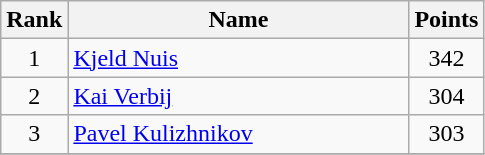<table class="wikitable" border="1" style="text-align:center">
<tr>
<th width=30>Rank</th>
<th width=220>Name</th>
<th width=25>Points</th>
</tr>
<tr>
<td>1</td>
<td align="left"> <a href='#'>Kjeld Nuis</a></td>
<td>342</td>
</tr>
<tr>
<td>2</td>
<td align="left"> <a href='#'>Kai Verbij</a></td>
<td>304</td>
</tr>
<tr>
<td>3</td>
<td align="left"> <a href='#'>Pavel Kulizhnikov</a></td>
<td>303</td>
</tr>
<tr>
</tr>
</table>
